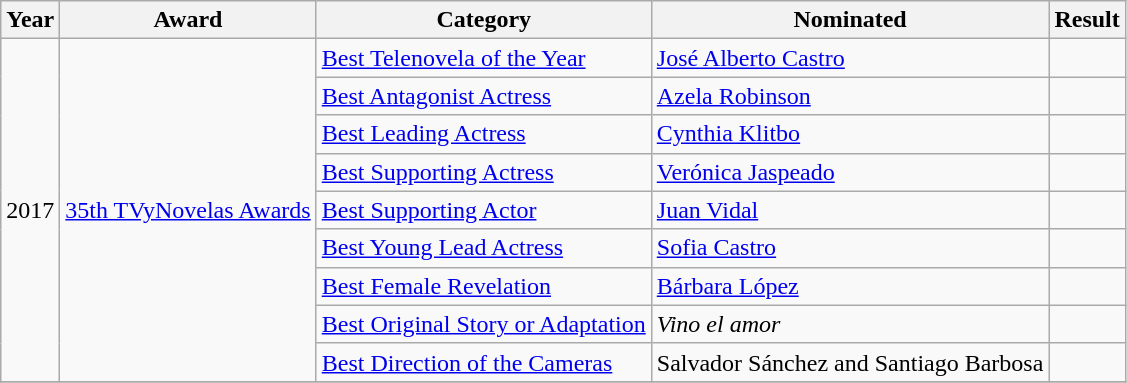<table class="wikitable plainrowheaders">
<tr>
<th scope="col">Year</th>
<th scope="col">Award</th>
<th scope="col">Category</th>
<th scope="col">Nominated</th>
<th scope="col">Result</th>
</tr>
<tr>
<td rowspan="9">2017</td>
<td rowspan="9"><a href='#'>35th TVyNovelas Awards</a></td>
<td><a href='#'>Best Telenovela of the Year</a></td>
<td><a href='#'>José Alberto Castro</a></td>
<td></td>
</tr>
<tr>
<td><a href='#'>Best Antagonist Actress</a></td>
<td><a href='#'>Azela Robinson</a></td>
<td></td>
</tr>
<tr>
<td><a href='#'>Best Leading Actress</a></td>
<td><a href='#'>Cynthia Klitbo</a></td>
<td></td>
</tr>
<tr>
<td><a href='#'>Best Supporting Actress</a></td>
<td><a href='#'>Verónica Jaspeado</a></td>
<td></td>
</tr>
<tr>
<td><a href='#'>Best Supporting Actor</a></td>
<td><a href='#'>Juan Vidal</a></td>
<td></td>
</tr>
<tr>
<td><a href='#'>Best Young Lead Actress</a></td>
<td><a href='#'>Sofia Castro</a></td>
<td></td>
</tr>
<tr>
<td><a href='#'>Best Female Revelation</a></td>
<td><a href='#'>Bárbara López</a></td>
<td></td>
</tr>
<tr>
<td><a href='#'>Best Original Story or Adaptation</a></td>
<td><em>Vino el amor</em></td>
<td></td>
</tr>
<tr>
<td><a href='#'>Best Direction of the Cameras</a></td>
<td>Salvador Sánchez and Santiago Barbosa</td>
<td></td>
</tr>
<tr>
</tr>
</table>
